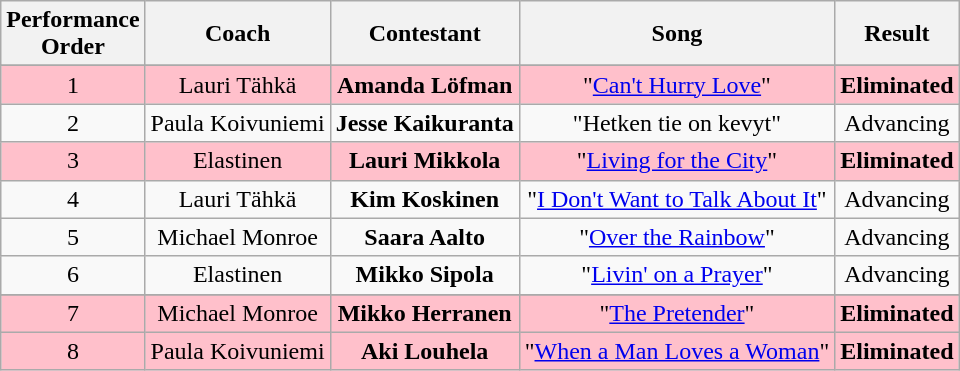<table class="wikitable sortable" style="text-align: center; width: auto;">
<tr>
<th>Performance <br>Order</th>
<th>Coach</th>
<th>Contestant</th>
<th>Song</th>
<th>Result</th>
</tr>
<tr>
</tr>
<tr style="background:pink;">
<td>1</td>
<td>Lauri Tähkä</td>
<td><strong>Amanda Löfman</strong></td>
<td>"<a href='#'>Can't Hurry Love</a>"</td>
<td><strong>Eliminated</strong></td>
</tr>
<tr>
<td>2</td>
<td>Paula Koivuniemi</td>
<td><strong>Jesse Kaikuranta</strong></td>
<td>"Hetken tie on kevyt"</td>
<td>Advancing</td>
</tr>
<tr style="background:pink;">
<td>3</td>
<td>Elastinen</td>
<td><strong>Lauri Mikkola</strong></td>
<td>"<a href='#'>Living for the City</a>"</td>
<td><strong>Eliminated</strong></td>
</tr>
<tr>
<td>4</td>
<td>Lauri Tähkä</td>
<td><strong>Kim Koskinen</strong></td>
<td>"<a href='#'>I Don't Want to Talk About It</a>"</td>
<td>Advancing</td>
</tr>
<tr>
<td>5</td>
<td>Michael Monroe</td>
<td><strong>Saara Aalto</strong></td>
<td>"<a href='#'>Over the Rainbow</a>"</td>
<td>Advancing</td>
</tr>
<tr>
<td>6</td>
<td>Elastinen</td>
<td><strong>Mikko Sipola</strong></td>
<td>"<a href='#'>Livin' on a Prayer</a>"</td>
<td>Advancing</td>
</tr>
<tr>
</tr>
<tr style="background:pink;">
<td>7</td>
<td>Michael Monroe</td>
<td><strong>Mikko Herranen</strong></td>
<td>"<a href='#'>The Pretender</a>"</td>
<td><strong>Eliminated</strong></td>
</tr>
<tr style="background:pink;">
<td>8</td>
<td>Paula Koivuniemi</td>
<td><strong>Aki Louhela</strong></td>
<td>"<a href='#'>When a Man Loves a Woman</a>"</td>
<td><strong>Eliminated</strong></td>
</tr>
</table>
